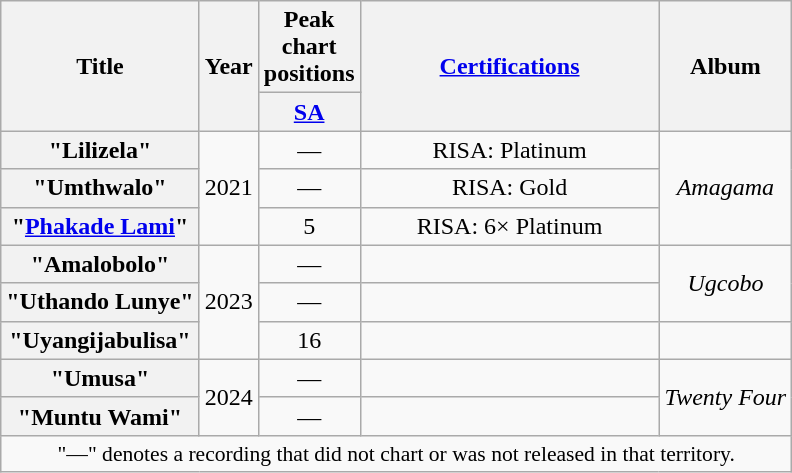<table class="wikitable plainrowheaders" style="text-align:center;">
<tr>
<th scope="col" rowspan="2">Title</th>
<th scope="col" rowspan="2">Year</th>
<th scope="col" colspan="1">Peak chart positions</th>
<th scope="col" rowspan="2" style="width:12em;"><a href='#'>Certifications</a></th>
<th scope="col" rowspan="2">Album</th>
</tr>
<tr>
<th scope="col" style="width:3em;font-size:100%;"><a href='#'>SA</a><br></th>
</tr>
<tr>
<th scope="row">"Lilizela"</th>
<td rowspan=3>2021</td>
<td>—</td>
<td>RISA: Platinum</td>
<td rowspan=3><em>Amagama</em></td>
</tr>
<tr>
<th scope="row">"Umthwalo"</th>
<td>—</td>
<td>RISA: Gold</td>
</tr>
<tr>
<th scope="row">"<a href='#'>Phakade Lami</a>"<br></th>
<td>5</td>
<td>RISA: 6× Platinum</td>
</tr>
<tr>
<th scope="row">"Amalobolo"</th>
<td rowspan=3>2023</td>
<td>—</td>
<td></td>
<td rowspan=2><em>Ugcobo</em></td>
</tr>
<tr>
<th scope="row">"Uthando Lunye"</th>
<td>—</td>
<td></td>
</tr>
<tr>
<th scope="row">"Uyangijabulisa"<br></th>
<td>16</td>
<td></td>
<td></td>
</tr>
<tr>
<th scope="row">"Umusa"</th>
<td rowspan=2>2024</td>
<td>—</td>
<td></td>
<td rowspan=2><em>Twenty Four</em></td>
</tr>
<tr>
<th scope="row">"Muntu Wami" </th>
<td>—</td>
<td></td>
</tr>
<tr>
<td colspan="8" style="font-size:90%">"—" denotes a recording that did not chart or was not released in that territory.</td>
</tr>
</table>
